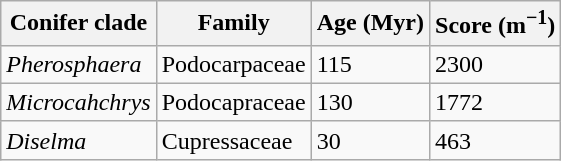<table class="wikitable">
<tr>
<th>Conifer clade</th>
<th>Family</th>
<th>Age (Myr)</th>
<th>Score (m<sup>−1</sup>)</th>
</tr>
<tr>
<td><em>Pherosphaera</em></td>
<td>Podocarpaceae</td>
<td>115</td>
<td>2300</td>
</tr>
<tr>
<td><em>Microcahchrys</em></td>
<td>Podocapraceae</td>
<td>130</td>
<td>1772</td>
</tr>
<tr>
<td><em>Diselma</em></td>
<td>Cupressaceae</td>
<td>30</td>
<td>463</td>
</tr>
</table>
